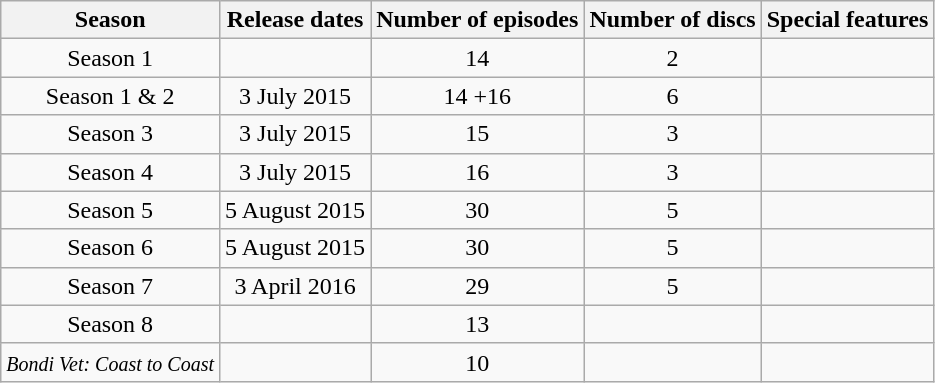<table class="wikitable plainrowheaders" style="text-align:center;">
<tr>
<th scope="col" style="padding:0 8px;">Season</th>
<th scope="col">Release dates</th>
<th scope="col">Number of episodes</th>
<th scope="col">Number of discs</th>
<th scope="col">Special features</th>
</tr>
<tr>
<td scope="row">Season 1</td>
<td></td>
<td>14</td>
<td>2</td>
<td></td>
</tr>
<tr>
<td scope="row">Season 1 & 2</td>
<td>3 July 2015</td>
<td>14 +16</td>
<td>6</td>
<td></td>
</tr>
<tr>
<td scope="row">Season 3</td>
<td>3 July 2015</td>
<td>15</td>
<td>3</td>
<td></td>
</tr>
<tr>
<td scope="row">Season 4</td>
<td>3 July 2015</td>
<td>16</td>
<td>3</td>
<td></td>
</tr>
<tr>
<td scope="row">Season 5</td>
<td>5 August 2015</td>
<td>30</td>
<td>5</td>
<td></td>
</tr>
<tr>
<td scope="row">Season 6</td>
<td>5 August 2015</td>
<td>30</td>
<td>5</td>
<td></td>
</tr>
<tr>
<td scope="row">Season 7</td>
<td>3 April 2016</td>
<td>29</td>
<td>5</td>
<td></td>
</tr>
<tr>
<td scope="row">Season 8</td>
<td></td>
<td>13</td>
<td></td>
<td></td>
</tr>
<tr>
<td scope="row"><small><em>Bondi Vet: Coast to Coast</em></small></td>
<td></td>
<td>10</td>
<td></td>
<td></td>
</tr>
</table>
